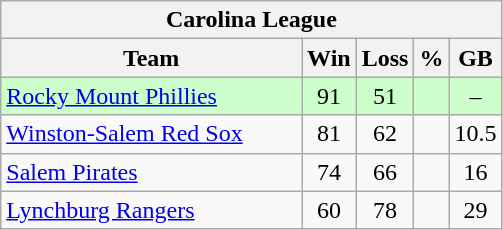<table class="wikitable">
<tr>
<th colspan="5">Carolina League</th>
</tr>
<tr>
<th width="60%">Team</th>
<th>Win</th>
<th>Loss</th>
<th>%</th>
<th>GB</th>
</tr>
<tr align=center bgcolor=ccffcc>
<td align=left><a href='#'>Rocky Mount Phillies</a></td>
<td>91</td>
<td>51</td>
<td></td>
<td>–</td>
</tr>
<tr align=center>
<td align=left><a href='#'>Winston-Salem Red Sox</a></td>
<td>81</td>
<td>62</td>
<td></td>
<td>10.5</td>
</tr>
<tr align=center>
<td align=left><a href='#'>Salem Pirates</a></td>
<td>74</td>
<td>66</td>
<td></td>
<td>16</td>
</tr>
<tr align=center>
<td align=left><a href='#'>Lynchburg Rangers</a></td>
<td>60</td>
<td>78</td>
<td></td>
<td>29</td>
</tr>
</table>
